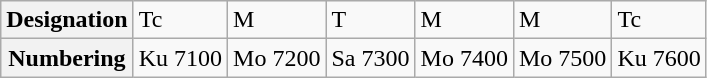<table class="wikitable">
<tr>
<th>Designation</th>
<td>Tc</td>
<td>M</td>
<td>T</td>
<td>M</td>
<td>M</td>
<td>Tc</td>
</tr>
<tr>
<th>Numbering</th>
<td>Ku 7100</td>
<td>Mo 7200</td>
<td>Sa 7300</td>
<td>Mo 7400</td>
<td>Mo 7500</td>
<td>Ku 7600</td>
</tr>
</table>
